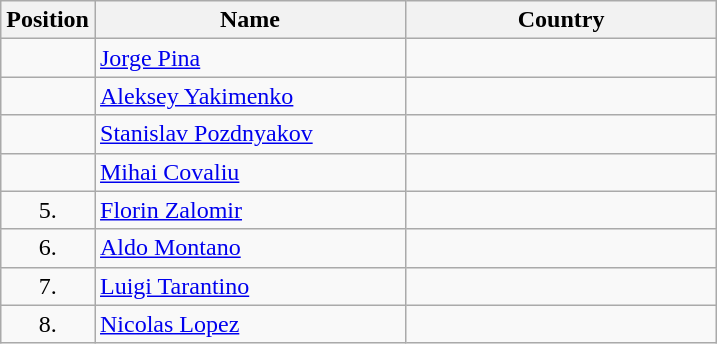<table class="wikitable">
<tr>
<th width="20">Position</th>
<th width="200">Name</th>
<th width="200">Country</th>
</tr>
<tr>
<td align="center"></td>
<td><a href='#'>Jorge Pina</a></td>
<td></td>
</tr>
<tr>
<td align="center"></td>
<td><a href='#'>Aleksey Yakimenko</a></td>
<td></td>
</tr>
<tr>
<td align="center"></td>
<td><a href='#'>Stanislav Pozdnyakov</a></td>
<td></td>
</tr>
<tr>
<td align="center"></td>
<td><a href='#'>Mihai Covaliu</a></td>
<td></td>
</tr>
<tr>
<td align="center">5.</td>
<td><a href='#'>Florin Zalomir</a></td>
<td></td>
</tr>
<tr>
<td align="center">6.</td>
<td><a href='#'>Aldo Montano</a></td>
<td></td>
</tr>
<tr>
<td align="center">7.</td>
<td><a href='#'>Luigi Tarantino</a></td>
<td></td>
</tr>
<tr>
<td align="center">8.</td>
<td><a href='#'>Nicolas Lopez</a></td>
<td></td>
</tr>
</table>
